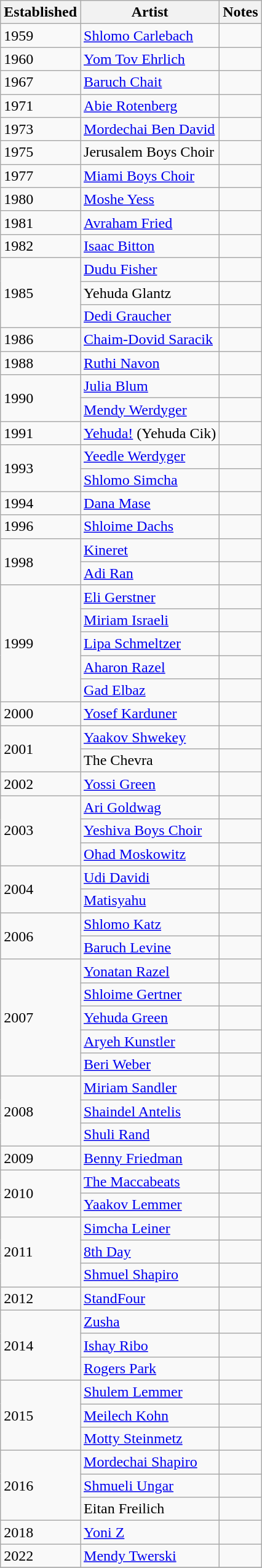<table class="wikitable">
<tr>
<th>Established</th>
<th>Artist</th>
<th>Notes</th>
</tr>
<tr>
<td>1959</td>
<td><a href='#'>Shlomo Carlebach</a></td>
<td></td>
</tr>
<tr>
<td>1960</td>
<td><a href='#'>Yom Tov Ehrlich</a></td>
<td></td>
</tr>
<tr>
<td>1967</td>
<td><a href='#'>Baruch Chait</a></td>
<td></td>
</tr>
<tr>
<td>1971</td>
<td><a href='#'>Abie Rotenberg</a></td>
<td></td>
</tr>
<tr>
<td>1973</td>
<td><a href='#'>Mordechai Ben David</a></td>
<td></td>
</tr>
<tr>
<td>1975</td>
<td>Jerusalem Boys Choir</td>
<td></td>
</tr>
<tr>
<td>1977</td>
<td><a href='#'>Miami Boys Choir</a></td>
<td></td>
</tr>
<tr>
<td>1980</td>
<td><a href='#'>Moshe Yess</a></td>
<td></td>
</tr>
<tr>
<td>1981</td>
<td><a href='#'>Avraham Fried</a></td>
<td></td>
</tr>
<tr>
<td>1982</td>
<td><a href='#'>Isaac Bitton</a></td>
<td></td>
</tr>
<tr>
<td rowspan="3">1985</td>
<td><a href='#'>Dudu Fisher</a></td>
<td></td>
</tr>
<tr>
<td>Yehuda Glantz</td>
<td></td>
</tr>
<tr>
<td><a href='#'>Dedi Graucher</a></td>
<td></td>
</tr>
<tr>
<td>1986</td>
<td><a href='#'>Chaim-Dovid Saracik</a></td>
<td></td>
</tr>
<tr>
<td>1988</td>
<td><a href='#'>Ruthi Navon</a></td>
<td></td>
</tr>
<tr>
<td rowspan="2">1990</td>
<td><a href='#'>Julia Blum</a></td>
<td></td>
</tr>
<tr>
<td><a href='#'>Mendy Werdyger</a></td>
<td></td>
</tr>
<tr>
<td>1991</td>
<td><a href='#'>Yehuda!</a> (Yehuda Cik)</td>
</tr>
<tr>
<td rowspan="2">1993</td>
<td><a href='#'>Yeedle Werdyger</a></td>
<td></td>
</tr>
<tr>
<td><a href='#'>Shlomo Simcha</a></td>
<td></td>
</tr>
<tr>
<td>1994</td>
<td><a href='#'>Dana Mase</a></td>
<td></td>
</tr>
<tr>
<td>1996</td>
<td><a href='#'>Shloime Dachs</a></td>
<td></td>
</tr>
<tr>
<td rowspan="2">1998</td>
<td><a href='#'>Kineret</a></td>
<td></td>
</tr>
<tr>
<td><a href='#'>Adi Ran</a></td>
<td></td>
</tr>
<tr>
<td rowspan="5">1999</td>
<td><a href='#'>Eli Gerstner</a></td>
<td></td>
</tr>
<tr>
<td><a href='#'>Miriam Israeli</a></td>
<td></td>
</tr>
<tr>
<td><a href='#'>Lipa Schmeltzer</a></td>
<td></td>
</tr>
<tr>
<td><a href='#'>Aharon Razel</a></td>
<td></td>
</tr>
<tr>
<td><a href='#'>Gad Elbaz</a></td>
<td></td>
</tr>
<tr>
<td>2000</td>
<td><a href='#'>Yosef Karduner</a></td>
<td></td>
</tr>
<tr>
<td rowspan="2">2001</td>
<td><a href='#'>Yaakov Shwekey</a></td>
<td></td>
</tr>
<tr>
<td>The Chevra</td>
<td></td>
</tr>
<tr>
<td>2002</td>
<td><a href='#'>Yossi Green</a></td>
<td></td>
</tr>
<tr>
<td rowspan="3">2003</td>
<td><a href='#'>Ari Goldwag</a></td>
<td></td>
</tr>
<tr>
<td><a href='#'>Yeshiva Boys Choir</a></td>
<td></td>
</tr>
<tr>
<td><a href='#'>Ohad Moskowitz</a></td>
<td></td>
</tr>
<tr>
<td rowspan="2">2004</td>
<td><a href='#'>Udi Davidi</a></td>
<td></td>
</tr>
<tr>
<td><a href='#'>Matisyahu</a></td>
<td></td>
</tr>
<tr>
<td rowspan="2">2006</td>
<td><a href='#'>Shlomo Katz</a></td>
<td></td>
</tr>
<tr>
<td><a href='#'>Baruch Levine</a></td>
<td></td>
</tr>
<tr>
<td rowspan="5">2007</td>
<td><a href='#'>Yonatan Razel</a></td>
<td></td>
</tr>
<tr>
<td><a href='#'>Shloime Gertner</a></td>
<td></td>
</tr>
<tr>
<td><a href='#'>Yehuda Green</a></td>
<td></td>
</tr>
<tr>
<td><a href='#'>Aryeh Kunstler</a></td>
<td></td>
</tr>
<tr>
<td><a href='#'>Beri Weber</a></td>
<td></td>
</tr>
<tr>
<td rowspan="3">2008</td>
<td><a href='#'>Miriam Sandler</a></td>
<td></td>
</tr>
<tr>
<td><a href='#'>Shaindel Antelis</a></td>
<td></td>
</tr>
<tr>
<td><a href='#'>Shuli Rand</a></td>
<td></td>
</tr>
<tr>
<td>2009</td>
<td><a href='#'>Benny Friedman</a></td>
<td></td>
</tr>
<tr>
<td rowspan="2">2010</td>
<td><a href='#'>The Maccabeats</a></td>
<td></td>
</tr>
<tr>
<td><a href='#'>Yaakov Lemmer</a></td>
<td></td>
</tr>
<tr>
<td rowspan="3">2011</td>
<td><a href='#'>Simcha Leiner</a></td>
<td></td>
</tr>
<tr>
<td><a href='#'>8th Day</a></td>
<td></td>
</tr>
<tr>
<td><a href='#'>Shmuel Shapiro</a></td>
<td></td>
</tr>
<tr>
<td>2012</td>
<td><a href='#'>StandFour</a></td>
<td></td>
</tr>
<tr>
<td rowspan="3">2014</td>
<td><a href='#'>Zusha</a></td>
<td></td>
</tr>
<tr>
<td><a href='#'>Ishay Ribo</a></td>
<td></td>
</tr>
<tr>
<td><a href='#'>Rogers Park</a></td>
<td></td>
</tr>
<tr>
<td rowspan="3">2015</td>
<td><a href='#'>Shulem Lemmer</a></td>
<td></td>
</tr>
<tr>
<td><a href='#'>Meilech Kohn</a></td>
<td></td>
</tr>
<tr>
<td><a href='#'>Motty Steinmetz</a></td>
<td></td>
</tr>
<tr>
<td rowspan="3">2016</td>
<td><a href='#'>Mordechai Shapiro</a></td>
<td></td>
</tr>
<tr>
<td><a href='#'>Shmueli Ungar</a></td>
<td></td>
</tr>
<tr>
<td>Eitan Freilich</td>
<td></td>
</tr>
<tr>
<td>2018</td>
<td><a href='#'>Yoni Z</a></td>
<td></td>
</tr>
<tr>
<td>2022</td>
<td><a href='#'>Mendy Twerski</a></td>
<td></td>
</tr>
<tr>
</tr>
</table>
